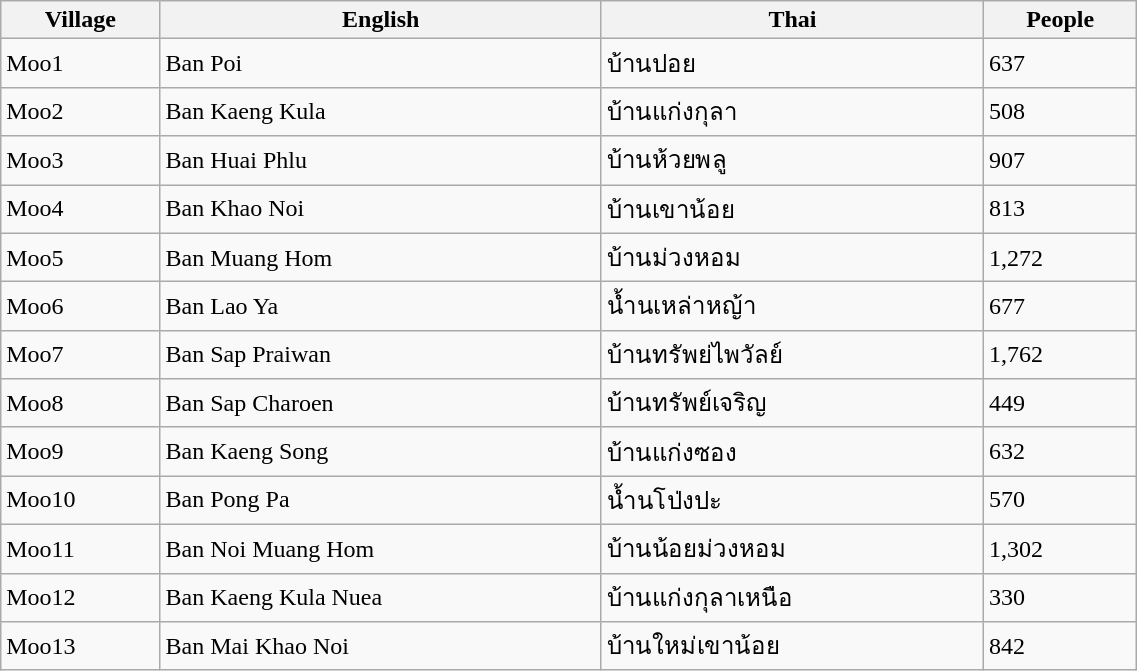<table class="wikitable" style="width:60%;">
<tr>
<th>Village</th>
<th>English</th>
<th>Thai</th>
<th>People</th>
</tr>
<tr>
<td>Moo1</td>
<td>Ban Poi</td>
<td>บ้านปอย</td>
<td>637</td>
</tr>
<tr>
<td>Moo2</td>
<td>Ban Kaeng Kula</td>
<td>บ้านแก่งกุลา</td>
<td>508</td>
</tr>
<tr>
<td>Moo3</td>
<td>Ban Huai Phlu</td>
<td>บ้านห้วยพลู</td>
<td>907</td>
</tr>
<tr>
<td>Moo4</td>
<td>Ban Khao Noi</td>
<td>บ้านเขาน้อย</td>
<td>813</td>
</tr>
<tr>
<td>Moo5</td>
<td>Ban Muang Hom</td>
<td>บ้านม่วงหอม</td>
<td>1,272</td>
</tr>
<tr>
<td>Moo6</td>
<td>Ban Lao Ya</td>
<td>น้ำนเหล่าหญ้า</td>
<td>677</td>
</tr>
<tr>
<td>Moo7</td>
<td>Ban Sap Praiwan</td>
<td>บ้านทรัพย่ไพวัลย์</td>
<td>1,762</td>
</tr>
<tr>
<td>Moo8</td>
<td>Ban Sap Charoen</td>
<td>บ้านทรัพย์เจริญ</td>
<td>449</td>
</tr>
<tr>
<td>Moo9</td>
<td>Ban Kaeng Song</td>
<td>บ้านแก่งซอง</td>
<td>632</td>
</tr>
<tr>
<td>Moo10</td>
<td>Ban Pong Pa</td>
<td>น้ำนโป่งปะ</td>
<td>570</td>
</tr>
<tr>
<td>Moo11</td>
<td>Ban Noi Muang Hom</td>
<td>บ้านน้อยม่วงหอม</td>
<td>1,302</td>
</tr>
<tr>
<td>Moo12</td>
<td>Ban Kaeng Kula Nuea</td>
<td>บ้านแก่งกุลาเหนือ</td>
<td>330</td>
</tr>
<tr>
<td>Moo13</td>
<td>Ban Mai Khao Noi</td>
<td>บ้านใหม่เขาน้อย</td>
<td>842</td>
</tr>
</table>
